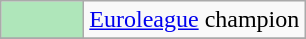<table class="wikitable">
<tr>
<td style="background:#afe6ba; width:3em;"></td>
<td><a href='#'>Euroleague</a> champion</td>
</tr>
<tr>
</tr>
</table>
